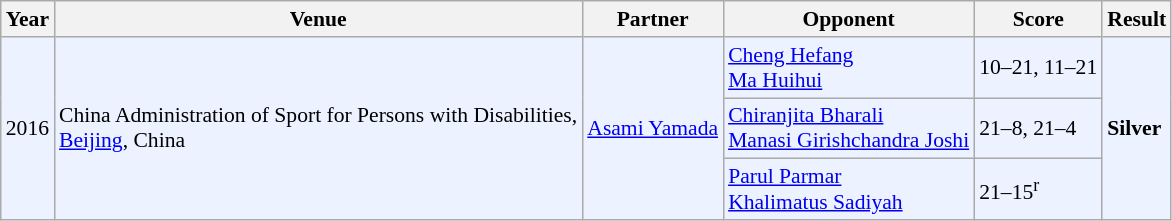<table class="sortable wikitable" style="font-size: 90%;">
<tr>
<th>Year</th>
<th>Venue</th>
<th>Partner</th>
<th>Opponent</th>
<th>Score</th>
<th>Result</th>
</tr>
<tr style="background:#ECF2FF">
<td rowspan="3" align="center">2016</td>
<td rowspan="3" align="left">China Administration of Sport for Persons with Disabilities,<br><a href='#'>Beijing</a>, China</td>
<td rowspan="3"> <a href='#'>Asami Yamada</a></td>
<td align="left"> <a href='#'>Cheng Hefang</a>  <br>  <a href='#'>Ma Huihui</a></td>
<td>10–21, 11–21</td>
<td rowspan="3"> <strong>Silver</strong></td>
</tr>
<tr style="background:#ECF2FF">
<td align="left"> <a href='#'>Chiranjita Bharali</a><br> <a href='#'>Manasi Girishchandra Joshi</a></td>
<td>21–8, 21–4</td>
</tr>
<tr style="background:#ECF2FF">
<td align="left"> <a href='#'>Parul Parmar</a><br> <a href='#'>Khalimatus Sadiyah</a></td>
<td>21–15<sup>r</sup></td>
</tr>
</table>
